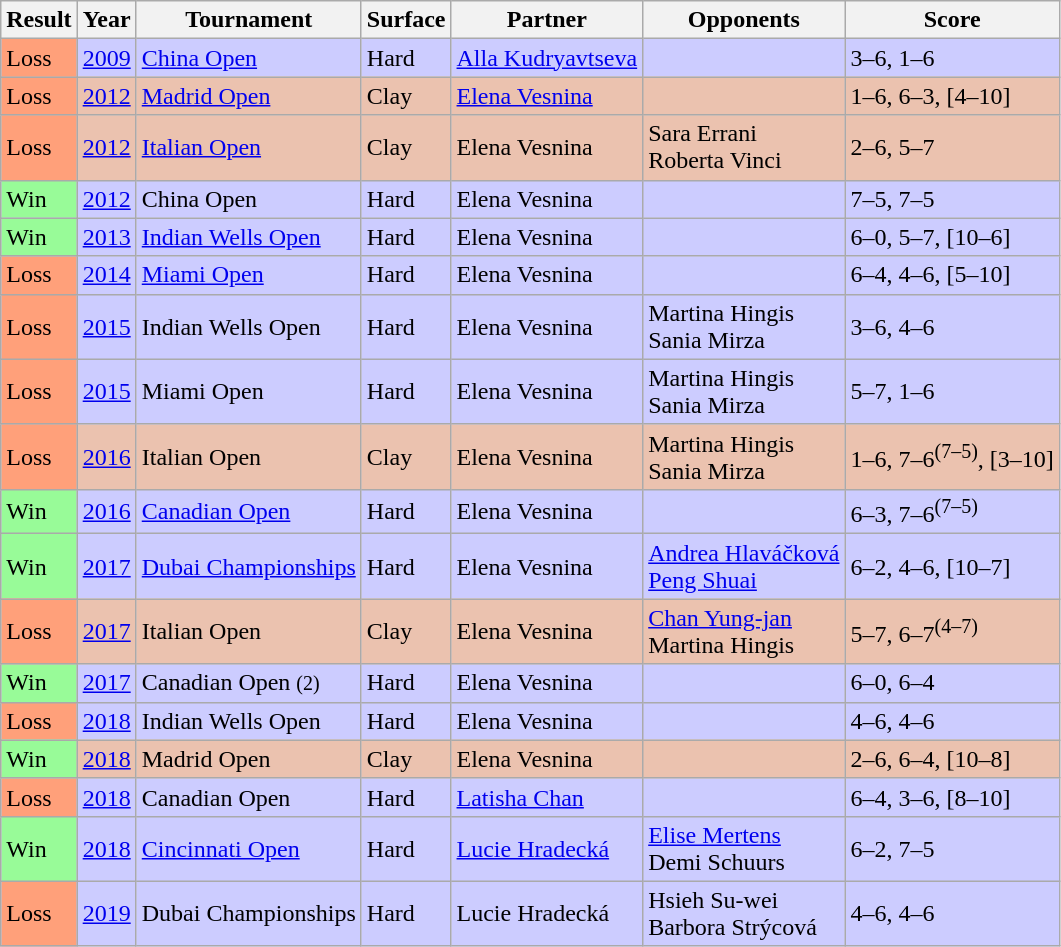<table class="sortable wikitable">
<tr>
<th>Result</th>
<th>Year</th>
<th>Tournament</th>
<th>Surface</th>
<th>Partner</th>
<th>Opponents</th>
<th class=unsortable>Score</th>
</tr>
<tr bgcolor=#ccf>
<td bgcolor=FFA07A>Loss</td>
<td><a href='#'>2009</a></td>
<td><a href='#'>China Open</a></td>
<td>Hard</td>
<td> <a href='#'>Alla Kudryavtseva</a></td>
<td></td>
<td>3–6, 1–6</td>
</tr>
<tr bgcolor=ebc2af>
<td bgcolor=FFA07A>Loss</td>
<td><a href='#'>2012</a></td>
<td><a href='#'>Madrid Open</a></td>
<td>Clay</td>
<td> <a href='#'>Elena Vesnina</a></td>
<td></td>
<td>1–6, 6–3, [4–10]</td>
</tr>
<tr bgcolor=ebc2af>
<td bgcolor=FFA07A>Loss</td>
<td><a href='#'>2012</a></td>
<td><a href='#'>Italian Open</a></td>
<td>Clay</td>
<td> Elena Vesnina</td>
<td> Sara Errani<br> Roberta Vinci</td>
<td>2–6, 5–7</td>
</tr>
<tr bgcolor=#ccf>
<td bgcolor=98FB98>Win</td>
<td><a href='#'>2012</a></td>
<td>China Open</td>
<td>Hard</td>
<td> Elena Vesnina</td>
<td></td>
<td>7–5, 7–5</td>
</tr>
<tr bgcolor=#ccf>
<td bgcolor=98FB98>Win</td>
<td><a href='#'>2013</a></td>
<td><a href='#'>Indian Wells Open</a></td>
<td>Hard</td>
<td> Elena Vesnina</td>
<td></td>
<td>6–0, 5–7, [10–6]</td>
</tr>
<tr bgcolor=#ccf>
<td bgcolor=ffa07a>Loss</td>
<td><a href='#'>2014</a></td>
<td><a href='#'>Miami Open</a></td>
<td>Hard</td>
<td> Elena Vesnina</td>
<td></td>
<td>6–4, 4–6, [5–10]</td>
</tr>
<tr bgcolor=#ccf>
<td bgcolor=ffa07a>Loss</td>
<td><a href='#'>2015</a></td>
<td>Indian Wells Open</td>
<td>Hard</td>
<td> Elena Vesnina</td>
<td> Martina Hingis<br> Sania Mirza</td>
<td>3–6, 4–6</td>
</tr>
<tr bgcolor=#ccf>
<td bgcolor=ffa07a>Loss</td>
<td><a href='#'>2015</a></td>
<td>Miami Open</td>
<td>Hard</td>
<td> Elena Vesnina</td>
<td> Martina Hingis<br> Sania Mirza</td>
<td>5–7, 1–6</td>
</tr>
<tr bgcolor=ebc2af>
<td bgcolor=ffa07a>Loss</td>
<td><a href='#'>2016</a></td>
<td>Italian Open</td>
<td>Clay</td>
<td> Elena Vesnina</td>
<td> Martina Hingis<br> Sania Mirza</td>
<td>1–6, 7–6<sup>(7–5)</sup>, [3–10]</td>
</tr>
<tr bgcolor=#ccf>
<td bgcolor=98FB98>Win</td>
<td><a href='#'>2016</a></td>
<td><a href='#'>Canadian Open</a></td>
<td>Hard</td>
<td> Elena Vesnina</td>
<td></td>
<td>6–3, 7–6<sup>(7–5)</sup></td>
</tr>
<tr bgcolor=#ccf>
<td bgcolor=98FB98>Win</td>
<td><a href='#'>2017</a></td>
<td><a href='#'>Dubai Championships</a></td>
<td>Hard</td>
<td> Elena Vesnina</td>
<td> <a href='#'>Andrea Hlaváčková</a> <br> <a href='#'>Peng Shuai</a></td>
<td>6–2, 4–6, [10–7]</td>
</tr>
<tr bgcolor=EBC2AF>
<td bgcolor=ffa07a>Loss</td>
<td><a href='#'>2017</a></td>
<td>Italian Open</td>
<td>Clay</td>
<td> Elena Vesnina</td>
<td> <a href='#'>Chan Yung-jan</a> <br>  Martina Hingis</td>
<td>5–7, 6–7<sup>(4–7)</sup></td>
</tr>
<tr bgcolor=#ccf>
<td bgcolor=98FB98>Win</td>
<td><a href='#'>2017</a></td>
<td>Canadian Open <small>(2)</small></td>
<td>Hard</td>
<td> Elena Vesnina</td>
<td></td>
<td>6–0, 6–4</td>
</tr>
<tr bgcolor=#ccf>
<td bgcolor=ffa07a>Loss</td>
<td><a href='#'>2018</a></td>
<td>Indian Wells Open</td>
<td>Hard</td>
<td> Elena Vesnina</td>
<td></td>
<td>4–6, 4–6</td>
</tr>
<tr bgcolor=ebc2af>
<td bgcolor=98FB98>Win</td>
<td><a href='#'>2018</a></td>
<td>Madrid Open</td>
<td>Clay</td>
<td> Elena Vesnina</td>
<td></td>
<td>2–6, 6–4, [10–8]</td>
</tr>
<tr bgcolor=#ccf>
<td bgcolor=FFA07A>Loss</td>
<td><a href='#'>2018</a></td>
<td>Canadian Open</td>
<td>Hard</td>
<td> <a href='#'>Latisha Chan</a></td>
<td></td>
<td>6–4, 3–6, [8–10]</td>
</tr>
<tr bgcolor=#ccf>
<td bgcolor=98FB98>Win</td>
<td><a href='#'>2018</a></td>
<td><a href='#'>Cincinnati Open</a></td>
<td>Hard</td>
<td> <a href='#'>Lucie Hradecká</a></td>
<td> <a href='#'>Elise Mertens</a><br> Demi Schuurs</td>
<td>6–2, 7–5</td>
</tr>
<tr bgcolor=#ccf>
<td bgcolor=FFA07A>Loss</td>
<td><a href='#'>2019</a></td>
<td>Dubai Championships</td>
<td>Hard</td>
<td> Lucie Hradecká</td>
<td> Hsieh Su-wei<br> Barbora Strýcová</td>
<td>4–6, 4–6</td>
</tr>
</table>
